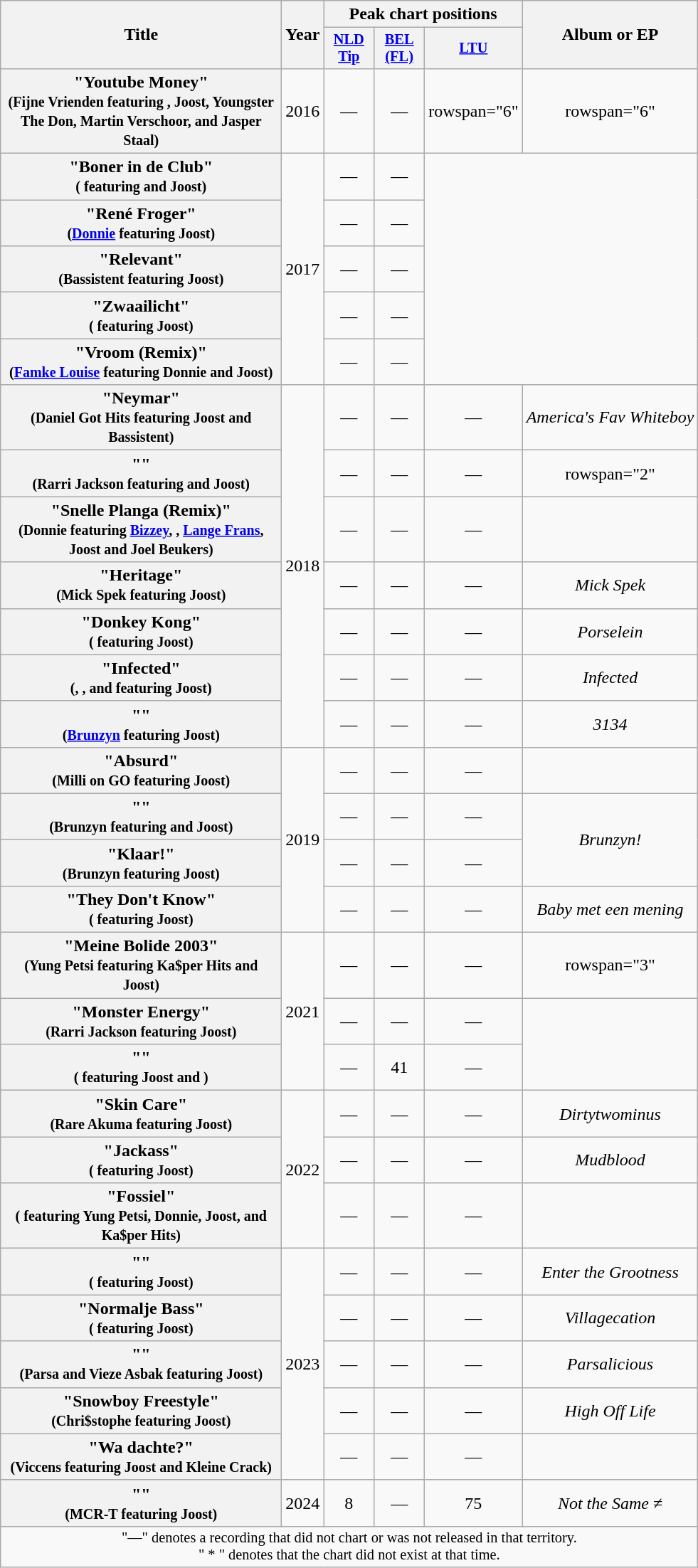<table class="wikitable plainrowheaders" style="text-align:center;">
<tr>
<th scope="col" rowspan="2" style="width:16em;">Title</th>
<th scope="col" rowspan="2">Year</th>
<th scope="col" colspan="3">Peak chart positions</th>
<th scope="col" rowspan="2">Album or EP</th>
</tr>
<tr>
<th scope="col" style="width:3em;font-size:85%;"><a href='#'>NLD<br>Tip</a><br></th>
<th scope="col" style="width:3em;font-size:85%;"><a href='#'>BEL<br>(FL)</a><br></th>
<th scope="col" style="width:3em;font-size:85%;"><a href='#'>LTU</a><br></th>
</tr>
<tr>
<th scope="row">"Youtube Money"<br><small>(Fijne Vrienden featuring , Joost, Youngster The Don, Martin Verschoor, and Jasper Staal)</small></th>
<td>2016</td>
<td>—</td>
<td>—</td>
<td>rowspan="6" </td>
<td>rowspan="6" </td>
</tr>
<tr>
<th scope="row">"Boner in de Club"<br><small>( featuring  and Joost)</small></th>
<td rowspan="5">2017</td>
<td>—</td>
<td>—</td>
</tr>
<tr>
<th scope="row">"René Froger"<br><small>(<a href='#'>Donnie</a> featuring Joost)</small></th>
<td>—</td>
<td>—</td>
</tr>
<tr>
<th scope="row">"Relevant"<br><small>(Bassistent featuring Joost)</small></th>
<td>—</td>
<td>—</td>
</tr>
<tr>
<th scope="row">"Zwaailicht"<br><small>( featuring Joost)</small></th>
<td>—</td>
<td>—</td>
</tr>
<tr>
<th scope="row">"Vroom (Remix)"<br><small>(<a href='#'>Famke Louise</a> featuring Donnie and Joost)</small></th>
<td>—</td>
<td>—</td>
</tr>
<tr>
<th scope="row">"Neymar"<br><small>(Daniel Got Hits featuring Joost and Bassistent)</small></th>
<td rowspan="7">2018</td>
<td>—</td>
<td>—</td>
<td>—</td>
<td><em>America's Fav Whiteboy</em></td>
</tr>
<tr>
<th scope="row">""<br><small>(Rarri Jackson featuring  and Joost)</small></th>
<td>—</td>
<td>—</td>
<td>—</td>
<td>rowspan="2" </td>
</tr>
<tr>
<th scope="row">"Snelle Planga (Remix)"<br><small>(Donnie featuring <a href='#'>Bizzey</a>, , <a href='#'>Lange Frans</a>, Joost and Joel Beukers)</small></th>
<td>—</td>
<td>—</td>
<td>—</td>
</tr>
<tr>
<th scope="row">"Heritage"<br><small>(Mick Spek featuring Joost)</small></th>
<td>—</td>
<td>—</td>
<td>—</td>
<td><em>Mick Spek</em></td>
</tr>
<tr>
<th scope="row">"Donkey Kong"<br><small>( featuring Joost)</small></th>
<td>—</td>
<td>—</td>
<td>—</td>
<td><em>Porselein</em></td>
</tr>
<tr>
<th scope="row">"Infected"<br><small>(, , and  featuring Joost)</small></th>
<td>—</td>
<td>—</td>
<td>—</td>
<td><em>Infected</em></td>
</tr>
<tr>
<th scope="row">""<br><small>(<a href='#'>Brunzyn</a> featuring Joost)</small></th>
<td>—</td>
<td>—</td>
<td>—</td>
<td><em>3134</em></td>
</tr>
<tr>
<th scope="row">"Absurd"<br><small>(Milli on GO featuring Joost)</small></th>
<td rowspan="4">2019</td>
<td>—</td>
<td>—</td>
<td>—</td>
<td></td>
</tr>
<tr>
<th scope="row">""<br><small>(Brunzyn featuring  and Joost)</small></th>
<td>—</td>
<td>—</td>
<td>—</td>
<td rowspan="2"><em>Brunzyn!</em></td>
</tr>
<tr>
<th scope="row">"Klaar!"<br><small>(Brunzyn featuring Joost)</small></th>
<td>—</td>
<td>—</td>
<td>—</td>
</tr>
<tr>
<th scope="row">"They Don't Know"<br><small>( featuring Joost)</small></th>
<td>—</td>
<td>—</td>
<td>—</td>
<td><em>Baby met een mening</em></td>
</tr>
<tr>
<th scope="row">"Meine Bolide 2003"<br><small>(Yung Petsi featuring Ka$per Hits and Joost)</small></th>
<td rowspan="3">2021</td>
<td>—</td>
<td>—</td>
<td>—</td>
<td>rowspan="3" </td>
</tr>
<tr>
<th scope="row">"Monster Energy"<br><small>(Rarri Jackson featuring Joost)</small></th>
<td>—</td>
<td>—</td>
<td>—</td>
</tr>
<tr>
<th scope="row">""<br><small>( featuring Joost and )</small></th>
<td>—</td>
<td>41</td>
<td>—</td>
</tr>
<tr>
<th scope="row">"Skin Care"<br><small>(Rare Akuma featuring Joost)</small></th>
<td rowspan="3">2022</td>
<td>—</td>
<td>—</td>
<td>—</td>
<td><em>Dirtytwominus</em></td>
</tr>
<tr>
<th scope="row">"Jackass"<br><small>( featuring Joost)</small></th>
<td>—</td>
<td>—</td>
<td>—</td>
<td><em>Mudblood</em></td>
</tr>
<tr>
<th scope="row">"Fossiel"<br><small>( featuring Yung Petsi, Donnie, Joost, and Ka$per Hits)</small></th>
<td>—</td>
<td>—</td>
<td>—</td>
<td></td>
</tr>
<tr>
<th scope="row">""<br><small>( featuring Joost)</small></th>
<td rowspan="5">2023</td>
<td>—</td>
<td>—</td>
<td>—</td>
<td><em>Enter the Grootness</em></td>
</tr>
<tr>
<th scope="row">"Normalje Bass"<br><small>( featuring Joost)</small></th>
<td>—</td>
<td>—</td>
<td>—</td>
<td><em>Villagecation</em></td>
</tr>
<tr>
<th scope="row">""<br><small>(Parsa and Vieze Asbak featuring Joost)</small></th>
<td>—</td>
<td>—</td>
<td>—</td>
<td><em>Parsalicious</em></td>
</tr>
<tr>
<th scope="row">"Snowboy Freestyle"<br><small>(Chri$stophe featuring Joost)</small></th>
<td>—</td>
<td>—</td>
<td>—</td>
<td><em>High Off Life</em></td>
</tr>
<tr>
<th scope="row">"Wa dachte?"<br><small>(Viccens featuring Joost and Kleine Crack)</small></th>
<td>—</td>
<td>—</td>
<td>—</td>
<td></td>
</tr>
<tr>
<th scope="row">""<br><small>(MCR-T featuring Joost)</small></th>
<td>2024</td>
<td>8</td>
<td>—</td>
<td>75</td>
<td><em>Not the Same ≠</em></td>
</tr>
<tr>
<td colspan="6" style="font-size:85%">"—" denotes a recording that did not chart or was not released in that territory.<br>" * " denotes that the chart did not exist at that time.</td>
</tr>
</table>
